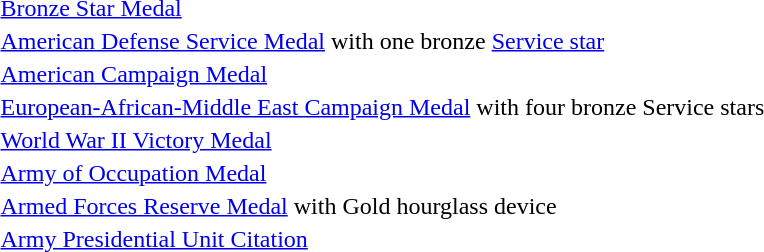<table>
<tr>
<td></td>
<td><a href='#'>Bronze Star Medal</a></td>
</tr>
<tr>
<td></td>
<td><a href='#'>American Defense Service Medal</a> with one bronze <a href='#'>Service star</a></td>
</tr>
<tr>
<td></td>
<td><a href='#'>American Campaign Medal</a></td>
</tr>
<tr>
<td></td>
<td><a href='#'>European-African-Middle East Campaign Medal</a> with four bronze Service stars</td>
</tr>
<tr>
<td></td>
<td><a href='#'>World War II Victory Medal</a></td>
</tr>
<tr>
<td></td>
<td><a href='#'>Army of Occupation Medal</a></td>
</tr>
<tr>
<td></td>
<td><a href='#'>Armed Forces Reserve Medal</a> with Gold hourglass device</td>
</tr>
<tr>
<td></td>
<td><a href='#'>Army Presidential Unit Citation</a></td>
</tr>
</table>
